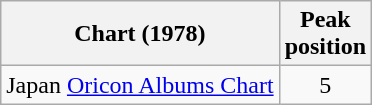<table class="wikitable">
<tr>
<th>Chart (1978)</th>
<th>Peak<br>position</th>
</tr>
<tr>
<td>Japan <a href='#'>Oricon Albums Chart</a></td>
<td align="center">5</td>
</tr>
</table>
